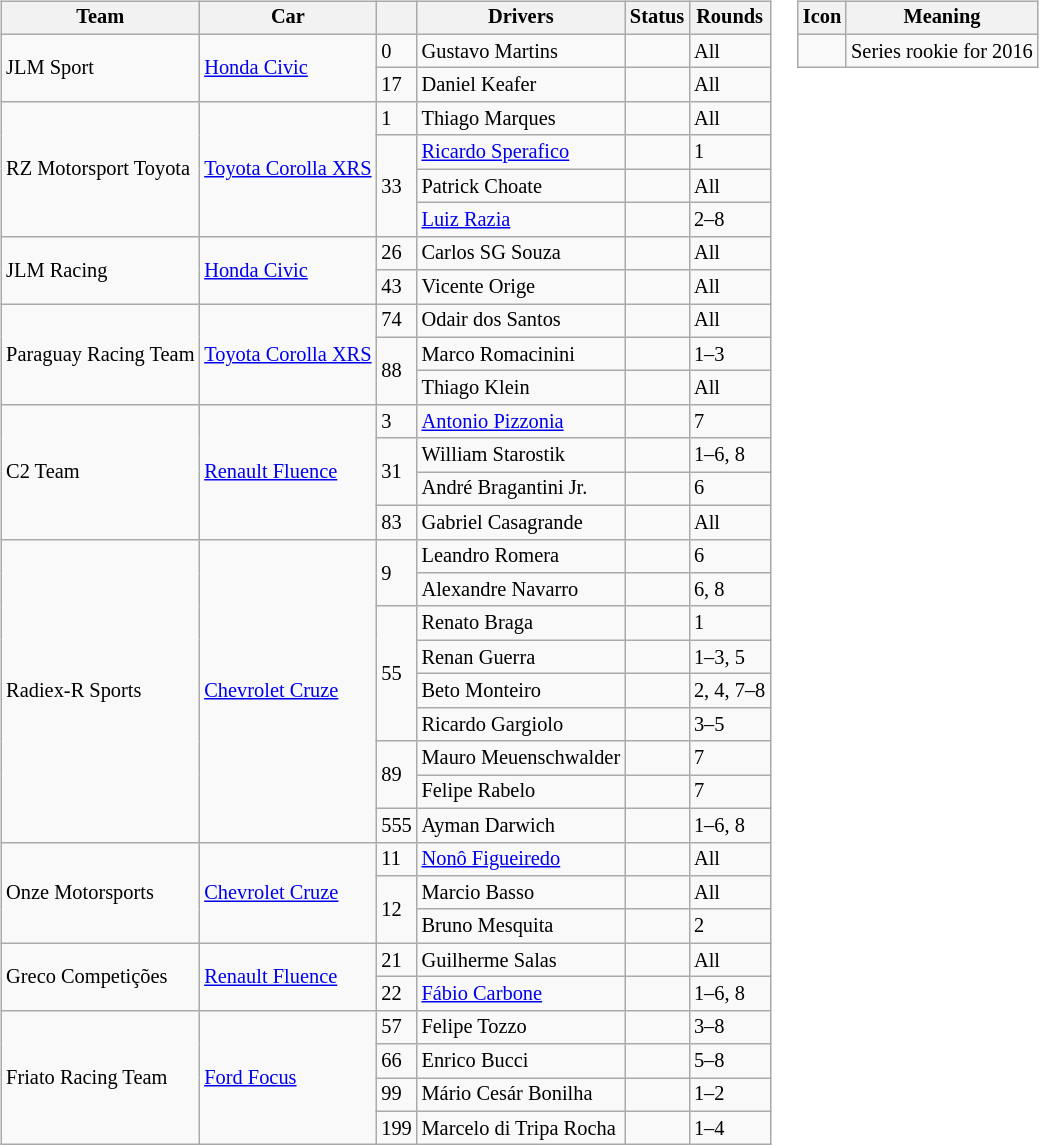<table>
<tr>
<td><br><table class="wikitable" style="font-size: 85%;">
<tr>
<th>Team</th>
<th>Car</th>
<th></th>
<th>Drivers</th>
<th>Status</th>
<th>Rounds</th>
</tr>
<tr>
<td rowspan=2>JLM Sport</td>
<td rowspan=2><a href='#'>Honda Civic</a></td>
<td>0</td>
<td> Gustavo Martins</td>
<td></td>
<td>All</td>
</tr>
<tr>
<td>17</td>
<td> Daniel Keafer</td>
<td></td>
<td>All</td>
</tr>
<tr>
<td rowspan=4>RZ Motorsport Toyota</td>
<td rowspan=4><a href='#'>Toyota Corolla XRS</a></td>
<td>1</td>
<td> Thiago Marques</td>
<td></td>
<td>All</td>
</tr>
<tr>
<td rowspan=3>33</td>
<td> <a href='#'>Ricardo Sperafico</a></td>
<td></td>
<td>1</td>
</tr>
<tr>
<td> Patrick Choate</td>
<td align=center></td>
<td>All</td>
</tr>
<tr>
<td> <a href='#'>Luiz Razia</a></td>
<td></td>
<td>2–8</td>
</tr>
<tr>
<td rowspan=2>JLM Racing</td>
<td rowspan=2><a href='#'>Honda Civic</a></td>
<td>26</td>
<td> Carlos SG Souza</td>
<td></td>
<td>All</td>
</tr>
<tr>
<td>43</td>
<td> Vicente Orige</td>
<td></td>
<td>All</td>
</tr>
<tr>
<td rowspan=3>Paraguay Racing Team</td>
<td rowspan=3><a href='#'>Toyota Corolla XRS</a></td>
<td>74</td>
<td> Odair dos Santos</td>
<td align=center></td>
<td>All</td>
</tr>
<tr>
<td rowspan=2>88</td>
<td> Marco Romacinini</td>
<td></td>
<td>1–3</td>
</tr>
<tr>
<td> Thiago Klein</td>
<td align=center></td>
<td>All</td>
</tr>
<tr>
<td rowspan=4>C2 Team</td>
<td rowspan=4><a href='#'>Renault Fluence</a></td>
<td>3</td>
<td> <a href='#'>Antonio Pizzonia</a></td>
<td></td>
<td>7</td>
</tr>
<tr>
<td rowspan=2>31</td>
<td> William Starostik</td>
<td></td>
<td>1–6, 8</td>
</tr>
<tr>
<td> André Bragantini Jr.</td>
<td></td>
<td>6</td>
</tr>
<tr>
<td>83</td>
<td> Gabriel Casagrande</td>
<td></td>
<td>All</td>
</tr>
<tr>
<td rowspan=9>Radiex-R Sports</td>
<td rowspan=9><a href='#'>Chevrolet Cruze</a></td>
<td rowspan=2>9</td>
<td> Leandro Romera</td>
<td></td>
<td>6</td>
</tr>
<tr>
<td> Alexandre Navarro</td>
<td></td>
<td>6, 8</td>
</tr>
<tr>
<td rowspan=4>55</td>
<td> Renato Braga</td>
<td></td>
<td>1</td>
</tr>
<tr>
<td> Renan Guerra</td>
<td></td>
<td>1–3, 5</td>
</tr>
<tr>
<td> Beto Monteiro</td>
<td></td>
<td>2, 4, 7–8</td>
</tr>
<tr>
<td> Ricardo Gargiolo</td>
<td align=center></td>
<td>3–5</td>
</tr>
<tr>
<td rowspan=2>89</td>
<td> Mauro Meuenschwalder</td>
<td></td>
<td>7</td>
</tr>
<tr>
<td> Felipe Rabelo</td>
<td></td>
<td>7</td>
</tr>
<tr>
<td>555</td>
<td> Ayman Darwich</td>
<td align=center></td>
<td>1–6, 8</td>
</tr>
<tr>
<td rowspan=3>Onze Motorsports</td>
<td rowspan=3><a href='#'>Chevrolet Cruze</a></td>
<td>11</td>
<td> <a href='#'>Nonô Figueiredo</a></td>
<td></td>
<td>All</td>
</tr>
<tr>
<td rowspan=2>12</td>
<td> Marcio Basso</td>
<td align=center></td>
<td>All</td>
</tr>
<tr>
<td> Bruno Mesquita</td>
<td></td>
<td>2</td>
</tr>
<tr>
<td rowspan=2>Greco Competições</td>
<td rowspan=2><a href='#'>Renault Fluence</a></td>
<td>21</td>
<td> Guilherme Salas</td>
<td></td>
<td>All</td>
</tr>
<tr>
<td>22</td>
<td> <a href='#'>Fábio Carbone</a></td>
<td></td>
<td>1–6, 8</td>
</tr>
<tr>
<td rowspan=4>Friato Racing Team</td>
<td rowspan=4><a href='#'>Ford Focus</a></td>
<td>57</td>
<td> Felipe Tozzo</td>
<td></td>
<td>3–8</td>
</tr>
<tr>
<td>66</td>
<td> Enrico Bucci</td>
<td align=center></td>
<td>5–8</td>
</tr>
<tr>
<td>99</td>
<td> Mário Cesár Bonilha</td>
<td></td>
<td>1–2</td>
</tr>
<tr>
<td>199</td>
<td> Marcelo di Tripa Rocha</td>
<td></td>
<td>1–4</td>
</tr>
</table>
</td>
<td valign="top"><br><table align="right" class="wikitable" style="font-size: 85%;">
<tr>
<th>Icon</th>
<th>Meaning</th>
</tr>
<tr>
<td align=center></td>
<td>Series rookie for 2016</td>
</tr>
</table>
</td>
</tr>
</table>
